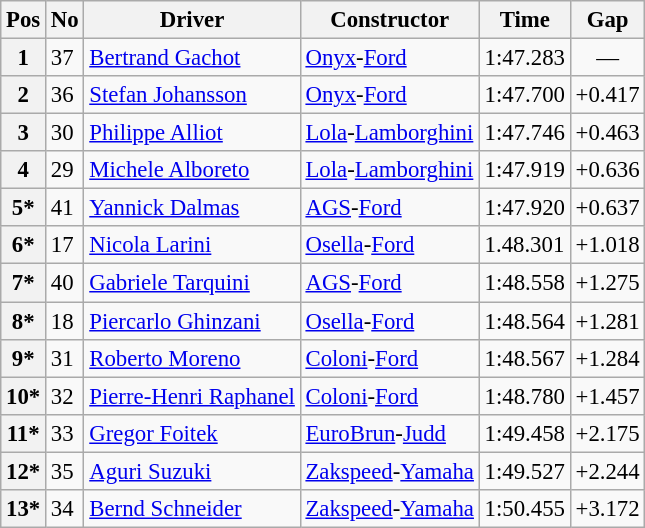<table class="wikitable sortable" style="font-size: 95%;">
<tr>
<th>Pos</th>
<th>No</th>
<th>Driver</th>
<th>Constructor</th>
<th>Time</th>
<th>Gap</th>
</tr>
<tr>
<th>1</th>
<td>37</td>
<td> <a href='#'>Bertrand Gachot</a></td>
<td><a href='#'>Onyx</a>-<a href='#'>Ford</a></td>
<td>1:47.283</td>
<td align="center">—</td>
</tr>
<tr>
<th>2</th>
<td>36</td>
<td> <a href='#'>Stefan Johansson</a></td>
<td><a href='#'>Onyx</a>-<a href='#'>Ford</a></td>
<td>1:47.700</td>
<td>+0.417</td>
</tr>
<tr>
<th>3</th>
<td>30</td>
<td> <a href='#'>Philippe Alliot</a></td>
<td><a href='#'>Lola</a>-<a href='#'>Lamborghini</a></td>
<td>1:47.746</td>
<td>+0.463</td>
</tr>
<tr>
<th>4</th>
<td>29</td>
<td> <a href='#'>Michele Alboreto</a></td>
<td><a href='#'>Lola</a>-<a href='#'>Lamborghini</a></td>
<td>1:47.919</td>
<td>+0.636</td>
</tr>
<tr>
<th>5*</th>
<td>41</td>
<td> <a href='#'>Yannick Dalmas</a></td>
<td><a href='#'>AGS</a>-<a href='#'>Ford</a></td>
<td>1:47.920</td>
<td>+0.637</td>
</tr>
<tr>
<th>6*</th>
<td>17</td>
<td> <a href='#'>Nicola Larini</a></td>
<td><a href='#'>Osella</a>-<a href='#'>Ford</a></td>
<td>1.48.301</td>
<td>+1.018</td>
</tr>
<tr>
<th>7*</th>
<td>40</td>
<td> <a href='#'>Gabriele Tarquini</a></td>
<td><a href='#'>AGS</a>-<a href='#'>Ford</a></td>
<td>1:48.558</td>
<td>+1.275</td>
</tr>
<tr>
<th>8*</th>
<td>18</td>
<td> <a href='#'>Piercarlo Ghinzani</a></td>
<td><a href='#'>Osella</a>-<a href='#'>Ford</a></td>
<td>1:48.564</td>
<td>+1.281</td>
</tr>
<tr>
<th>9*</th>
<td>31</td>
<td> <a href='#'>Roberto Moreno</a></td>
<td><a href='#'>Coloni</a>-<a href='#'>Ford</a></td>
<td>1:48.567</td>
<td>+1.284</td>
</tr>
<tr>
<th>10*</th>
<td>32</td>
<td> <a href='#'>Pierre-Henri Raphanel</a></td>
<td><a href='#'>Coloni</a>-<a href='#'>Ford</a></td>
<td>1:48.780</td>
<td>+1.457</td>
</tr>
<tr>
<th>11*</th>
<td>33</td>
<td> <a href='#'>Gregor Foitek</a></td>
<td><a href='#'>EuroBrun</a>-<a href='#'>Judd</a></td>
<td>1:49.458</td>
<td>+2.175</td>
</tr>
<tr>
<th>12*</th>
<td>35</td>
<td> <a href='#'>Aguri Suzuki</a></td>
<td><a href='#'>Zakspeed</a>-<a href='#'>Yamaha</a></td>
<td>1:49.527</td>
<td>+2.244</td>
</tr>
<tr>
<th>13*</th>
<td>34</td>
<td> <a href='#'>Bernd Schneider</a></td>
<td><a href='#'>Zakspeed</a>-<a href='#'>Yamaha</a></td>
<td>1:50.455</td>
<td>+3.172</td>
</tr>
</table>
